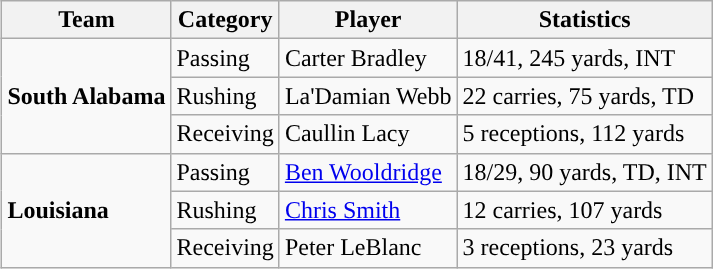<table class="wikitable" style="float: right;">
<tr>
<th>Team</th>
<th>Category</th>
<th>Player</th>
<th>Statistics</th>
</tr>
<tr>
<td rowspan=3><strong>South Alabama</strong></td>
<td>Passing</td>
<td>Carter Bradley</td>
<td>18/41, 245 yards, INT</td>
</tr>
<tr>
<td>Rushing</td>
<td>La'Damian Webb</td>
<td>22 carries, 75 yards, TD</td>
</tr>
<tr>
<td>Receiving</td>
<td>Caullin Lacy</td>
<td>5 receptions, 112 yards</td>
</tr>
<tr>
<td rowspan=3><strong>Louisiana</strong></td>
<td>Passing</td>
<td><a href='#'>Ben Wooldridge</a></td>
<td>18/29, 90 yards, TD, INT</td>
</tr>
<tr>
<td>Rushing</td>
<td><a href='#'>Chris Smith</a></td>
<td>12 carries, 107 yards</td>
</tr>
<tr>
<td>Receiving</td>
<td>Peter LeBlanc</td>
<td>3 receptions, 23 yards</td>
</tr>
</table>
